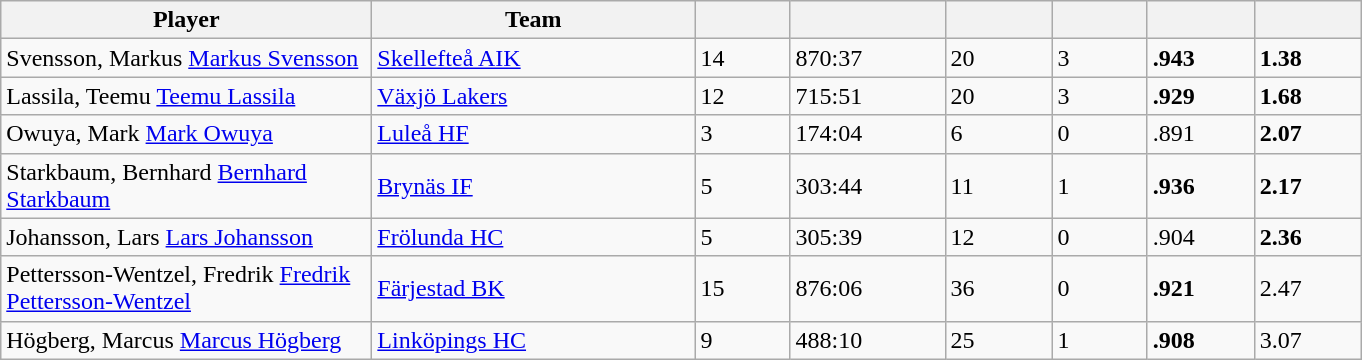<table class="wikitable sortable">
<tr>
<th style="width: 15em;">Player</th>
<th style="width: 13em;">Team</th>
<th style="width: 3.5em;"></th>
<th style="width: 6em;"></th>
<th style="width: 4em;"></th>
<th style="width: 3.5em;"></th>
<th style="width: 4em;"></th>
<th style="width: 4em;"></th>
</tr>
<tr>
<td><span>Svensson, Markus</span>  <a href='#'>Markus Svensson</a></td>
<td><a href='#'>Skellefteå AIK</a></td>
<td>14</td>
<td>870:37</td>
<td>20</td>
<td>3</td>
<td><strong>.943</strong></td>
<td><strong>1.38</strong></td>
</tr>
<tr>
<td><span>Lassila, Teemu</span>  <a href='#'>Teemu Lassila</a></td>
<td><a href='#'>Växjö Lakers</a></td>
<td>12</td>
<td>715:51</td>
<td>20</td>
<td>3</td>
<td><strong>.929</strong></td>
<td><strong>1.68</strong></td>
</tr>
<tr>
<td><span>Owuya, Mark</span>  <a href='#'>Mark Owuya</a></td>
<td><a href='#'>Luleå HF</a></td>
<td>3</td>
<td>174:04</td>
<td>6</td>
<td>0</td>
<td>.891</td>
<td><strong>2.07</strong></td>
</tr>
<tr>
<td><span>Starkbaum, Bernhard</span>  <a href='#'>Bernhard Starkbaum</a></td>
<td><a href='#'>Brynäs IF</a></td>
<td>5</td>
<td>303:44</td>
<td>11</td>
<td>1</td>
<td><strong>.936</strong></td>
<td><strong>2.17</strong></td>
</tr>
<tr>
<td><span>Johansson, Lars</span>  <a href='#'>Lars Johansson</a></td>
<td><a href='#'>Frölunda HC</a></td>
<td>5</td>
<td>305:39</td>
<td>12</td>
<td>0</td>
<td>.904</td>
<td><strong>2.36</strong></td>
</tr>
<tr>
<td><span>Pettersson-Wentzel, Fredrik</span>  <a href='#'>Fredrik Pettersson-Wentzel</a></td>
<td><a href='#'>Färjestad BK</a></td>
<td>15</td>
<td>876:06</td>
<td>36</td>
<td>0</td>
<td><strong>.921</strong></td>
<td>2.47</td>
</tr>
<tr>
<td><span>Högberg, Marcus</span>  <a href='#'>Marcus Högberg</a></td>
<td><a href='#'>Linköpings HC</a></td>
<td>9</td>
<td>488:10</td>
<td>25</td>
<td>1</td>
<td><strong>.908</strong></td>
<td>3.07</td>
</tr>
</table>
